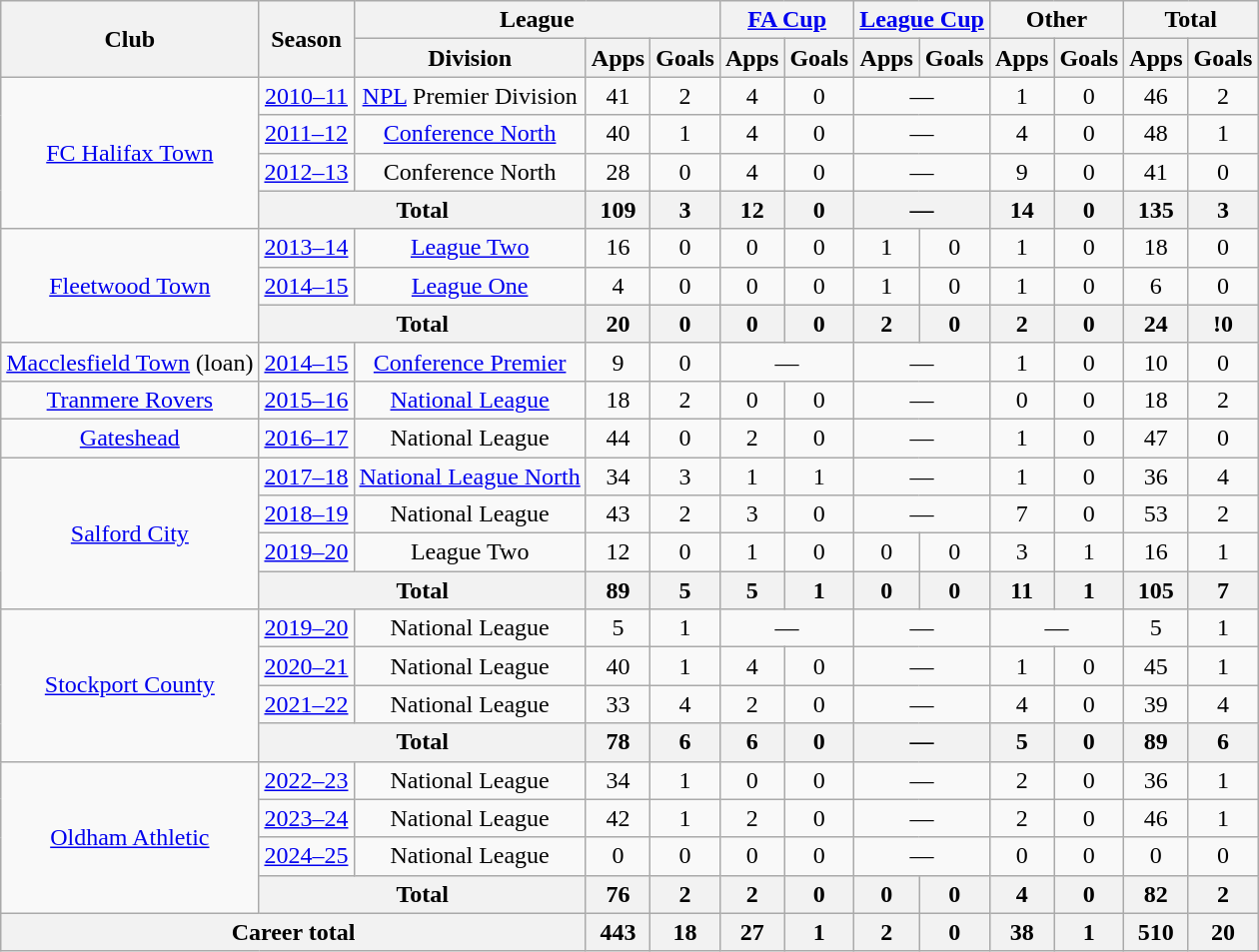<table class=wikitable style="text-align: center">
<tr>
<th rowspan=2>Club</th>
<th rowspan=2>Season</th>
<th colspan=3>League</th>
<th colspan=2><a href='#'>FA Cup</a></th>
<th colspan=2><a href='#'>League Cup</a></th>
<th colspan=2>Other</th>
<th colspan=2>Total</th>
</tr>
<tr>
<th>Division</th>
<th>Apps</th>
<th>Goals</th>
<th>Apps</th>
<th>Goals</th>
<th>Apps</th>
<th>Goals</th>
<th>Apps</th>
<th>Goals</th>
<th>Apps</th>
<th>Goals</th>
</tr>
<tr>
<td rowspan=4><a href='#'>FC Halifax Town</a></td>
<td><a href='#'>2010–11</a></td>
<td><a href='#'>NPL</a> Premier Division</td>
<td>41</td>
<td>2</td>
<td>4</td>
<td>0</td>
<td colspan=2>—</td>
<td>1</td>
<td>0</td>
<td>46</td>
<td>2</td>
</tr>
<tr>
<td><a href='#'>2011–12</a></td>
<td><a href='#'>Conference North</a></td>
<td>40</td>
<td>1</td>
<td>4</td>
<td>0</td>
<td colspan=2>—</td>
<td>4</td>
<td>0</td>
<td>48</td>
<td>1</td>
</tr>
<tr>
<td><a href='#'>2012–13</a></td>
<td>Conference North</td>
<td>28</td>
<td>0</td>
<td>4</td>
<td>0</td>
<td colspan=2>—</td>
<td>9</td>
<td>0</td>
<td>41</td>
<td>0</td>
</tr>
<tr>
<th colspan=2>Total</th>
<th>109</th>
<th>3</th>
<th>12</th>
<th>0</th>
<th colspan=2>—</th>
<th>14</th>
<th>0</th>
<th>135</th>
<th>3</th>
</tr>
<tr>
<td rowspan=3><a href='#'>Fleetwood Town</a></td>
<td><a href='#'>2013–14</a></td>
<td><a href='#'>League Two</a></td>
<td>16</td>
<td>0</td>
<td>0</td>
<td>0</td>
<td>1</td>
<td>0</td>
<td>1</td>
<td>0</td>
<td>18</td>
<td>0</td>
</tr>
<tr>
<td><a href='#'>2014–15</a></td>
<td><a href='#'>League One</a></td>
<td>4</td>
<td>0</td>
<td>0</td>
<td>0</td>
<td>1</td>
<td>0</td>
<td>1</td>
<td>0</td>
<td>6</td>
<td>0</td>
</tr>
<tr>
<th colspan=2>Total</th>
<th>20</th>
<th>0</th>
<th>0</th>
<th>0</th>
<th>2</th>
<th>0</th>
<th>2</th>
<th>0</th>
<th>24</th>
<th>!0</th>
</tr>
<tr>
<td><a href='#'>Macclesfield Town</a> (loan)</td>
<td><a href='#'>2014–15</a></td>
<td><a href='#'>Conference Premier</a></td>
<td>9</td>
<td>0</td>
<td colspan=2>—</td>
<td colspan=2>—</td>
<td>1</td>
<td>0</td>
<td>10</td>
<td>0</td>
</tr>
<tr>
<td><a href='#'>Tranmere Rovers</a></td>
<td><a href='#'>2015–16</a></td>
<td><a href='#'>National League</a></td>
<td>18</td>
<td>2</td>
<td>0</td>
<td>0</td>
<td colspan=2>—</td>
<td>0</td>
<td>0</td>
<td>18</td>
<td>2</td>
</tr>
<tr>
<td><a href='#'>Gateshead</a></td>
<td><a href='#'>2016–17</a></td>
<td>National League</td>
<td>44</td>
<td>0</td>
<td>2</td>
<td>0</td>
<td colspan=2>—</td>
<td>1</td>
<td>0</td>
<td>47</td>
<td>0</td>
</tr>
<tr>
<td rowspan=4><a href='#'>Salford City</a></td>
<td><a href='#'>2017–18</a></td>
<td><a href='#'>National League North</a></td>
<td>34</td>
<td>3</td>
<td>1</td>
<td>1</td>
<td colspan=2>—</td>
<td>1</td>
<td>0</td>
<td>36</td>
<td>4</td>
</tr>
<tr>
<td><a href='#'>2018–19</a></td>
<td>National League</td>
<td>43</td>
<td>2</td>
<td>3</td>
<td>0</td>
<td colspan=2>—</td>
<td>7</td>
<td>0</td>
<td>53</td>
<td>2</td>
</tr>
<tr>
<td><a href='#'>2019–20</a></td>
<td>League Two</td>
<td>12</td>
<td>0</td>
<td>1</td>
<td>0</td>
<td>0</td>
<td>0</td>
<td>3</td>
<td>1</td>
<td>16</td>
<td>1</td>
</tr>
<tr>
<th colspan=2>Total</th>
<th>89</th>
<th>5</th>
<th>5</th>
<th>1</th>
<th>0</th>
<th>0</th>
<th>11</th>
<th>1</th>
<th>105</th>
<th>7</th>
</tr>
<tr>
<td rowspan=4><a href='#'>Stockport County</a></td>
<td><a href='#'>2019–20</a></td>
<td>National League</td>
<td>5</td>
<td>1</td>
<td colspan=2>—</td>
<td colspan=2>—</td>
<td colspan=2>—</td>
<td>5</td>
<td>1</td>
</tr>
<tr>
<td><a href='#'>2020–21</a></td>
<td>National League</td>
<td>40</td>
<td>1</td>
<td>4</td>
<td>0</td>
<td colspan=2>—</td>
<td>1</td>
<td>0</td>
<td>45</td>
<td>1</td>
</tr>
<tr>
<td><a href='#'>2021–22</a></td>
<td>National League</td>
<td>33</td>
<td>4</td>
<td>2</td>
<td>0</td>
<td colspan=2>—</td>
<td>4</td>
<td>0</td>
<td>39</td>
<td>4</td>
</tr>
<tr>
<th colspan=2>Total</th>
<th>78</th>
<th>6</th>
<th>6</th>
<th>0</th>
<th colspan=2>—</th>
<th>5</th>
<th>0</th>
<th>89</th>
<th>6</th>
</tr>
<tr>
<td rowspan="4"><a href='#'>Oldham Athletic</a></td>
<td><a href='#'>2022–23</a></td>
<td>National League</td>
<td>34</td>
<td>1</td>
<td>0</td>
<td>0</td>
<td colspan="2">—</td>
<td>2</td>
<td>0</td>
<td>36</td>
<td>1</td>
</tr>
<tr>
<td><a href='#'>2023–24</a></td>
<td>National League</td>
<td>42</td>
<td>1</td>
<td>2</td>
<td>0</td>
<td colspan="2">—</td>
<td>2</td>
<td>0</td>
<td>46</td>
<td>1</td>
</tr>
<tr>
<td><a href='#'>2024–25</a></td>
<td>National League</td>
<td>0</td>
<td>0</td>
<td>0</td>
<td>0</td>
<td colspan="2">—</td>
<td>0</td>
<td>0</td>
<td>0</td>
<td>0</td>
</tr>
<tr>
<th colspan="2">Total</th>
<th>76</th>
<th>2</th>
<th>2</th>
<th>0</th>
<th>0</th>
<th>0</th>
<th>4</th>
<th>0</th>
<th>82</th>
<th>2</th>
</tr>
<tr>
<th colspan=3>Career total</th>
<th>443</th>
<th>18</th>
<th>27</th>
<th>1</th>
<th>2</th>
<th>0</th>
<th>38</th>
<th>1</th>
<th>510</th>
<th>20</th>
</tr>
</table>
